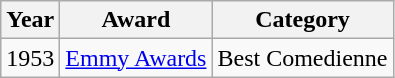<table class="wikitable sortable">
<tr>
<th>Year</th>
<th>Award</th>
<th>Category</th>
</tr>
<tr>
<td>1953</td>
<td><a href='#'>Emmy Awards</a></td>
<td>Best Comedienne</td>
</tr>
</table>
